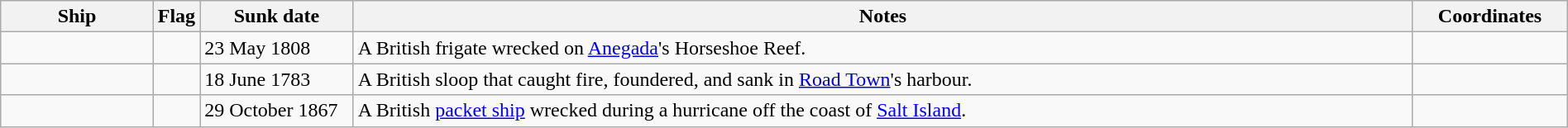<table class="wikitable" style="width:100%" |>
<tr>
<th style="width:10%">Ship</th>
<th>Flag</th>
<th style="width:10%">Sunk date</th>
<th style="width:70%">Notes</th>
<th style="width:10%">Coordinates</th>
</tr>
<tr>
<td></td>
<td></td>
<td>23 May 1808</td>
<td>A British frigate wrecked on <a href='#'>Anegada</a>'s Horseshoe Reef.</td>
<td></td>
</tr>
<tr>
<td></td>
<td></td>
<td>18 June 1783</td>
<td>A British sloop that caught fire, foundered, and sank in <a href='#'>Road Town</a>'s harbour.</td>
<td></td>
</tr>
<tr>
<td></td>
<td></td>
<td>29 October 1867</td>
<td>A British <a href='#'>packet ship</a> wrecked during a hurricane off the coast of <a href='#'>Salt Island</a>.</td>
<td></td>
</tr>
</table>
